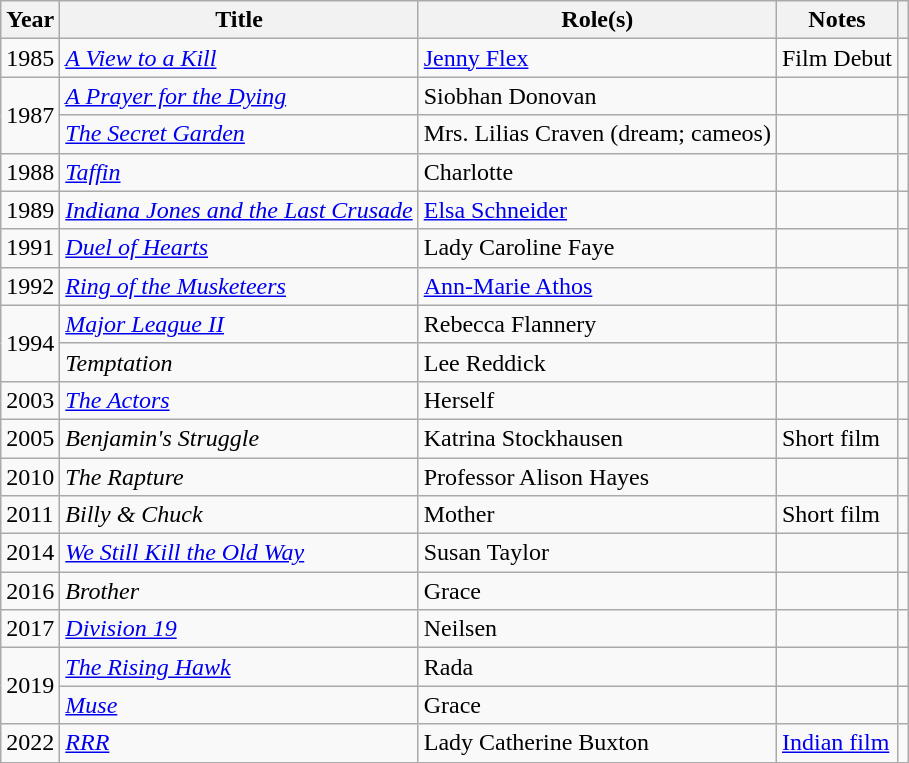<table class="wikitable sortable">
<tr>
<th scope="col">Year</th>
<th scope="col">Title</th>
<th scope="col">Role(s)</th>
<th scope="col" class="unsortable">Notes</th>
<th scope="col" class="unsortable"></th>
</tr>
<tr>
<td>1985</td>
<td><em><a href='#'>A View to a Kill</a></em></td>
<td><a href='#'>Jenny Flex</a></td>
<td>Film Debut</td>
<td></td>
</tr>
<tr>
<td rowspan="2">1987</td>
<td><em><a href='#'>A Prayer for the Dying</a></em></td>
<td>Siobhan Donovan</td>
<td></td>
<td></td>
</tr>
<tr>
<td><em><a href='#'>The Secret Garden</a></em></td>
<td>Mrs. Lilias Craven (dream; cameos)</td>
<td></td>
<td></td>
</tr>
<tr>
<td>1988</td>
<td><em><a href='#'>Taffin</a></em></td>
<td>Charlotte</td>
<td></td>
<td></td>
</tr>
<tr>
<td>1989</td>
<td><em><a href='#'>Indiana Jones and the Last Crusade</a></em></td>
<td><a href='#'>Elsa Schneider</a></td>
<td></td>
<td></td>
</tr>
<tr>
<td>1991</td>
<td><em><a href='#'>Duel of Hearts</a></em></td>
<td>Lady Caroline Faye</td>
<td></td>
<td></td>
</tr>
<tr>
<td>1992</td>
<td><em><a href='#'>Ring of the Musketeers</a></em></td>
<td><a href='#'>Ann-Marie Athos</a></td>
<td></td>
<td></td>
</tr>
<tr>
<td rowspan="2">1994</td>
<td><em><a href='#'>Major League II</a></em></td>
<td>Rebecca Flannery</td>
<td></td>
<td></td>
</tr>
<tr>
<td><em>Temptation</em></td>
<td>Lee Reddick</td>
<td></td>
<td></td>
</tr>
<tr>
<td>2003</td>
<td><em><a href='#'>The Actors</a></em></td>
<td>Herself</td>
<td></td>
<td></td>
</tr>
<tr>
<td>2005</td>
<td><em>Benjamin's Struggle</em></td>
<td>Katrina Stockhausen</td>
<td>Short film</td>
<td></td>
</tr>
<tr>
<td>2010</td>
<td><em>The Rapture</em></td>
<td>Professor Alison Hayes</td>
<td></td>
<td></td>
</tr>
<tr>
<td>2011</td>
<td><em>Billy & Chuck</em></td>
<td>Mother</td>
<td>Short film</td>
<td></td>
</tr>
<tr>
<td>2014</td>
<td><em><a href='#'>We Still Kill the Old Way</a></em></td>
<td>Susan Taylor</td>
<td></td>
<td></td>
</tr>
<tr>
<td>2016</td>
<td><em>Brother</em></td>
<td>Grace</td>
<td></td>
<td></td>
</tr>
<tr>
<td>2017</td>
<td><em><a href='#'>Division 19</a></em></td>
<td>Neilsen</td>
<td></td>
<td></td>
</tr>
<tr>
<td rowspan="2">2019</td>
<td><em><a href='#'>The Rising Hawk</a></em></td>
<td>Rada</td>
<td></td>
<td></td>
</tr>
<tr>
<td><em><a href='#'>Muse</a></em></td>
<td>Grace</td>
<td></td>
<td></td>
</tr>
<tr>
<td>2022</td>
<td><em><a href='#'>RRR</a></em></td>
<td>Lady Catherine Buxton</td>
<td><a href='#'>Indian film</a></td>
<td></td>
</tr>
</table>
